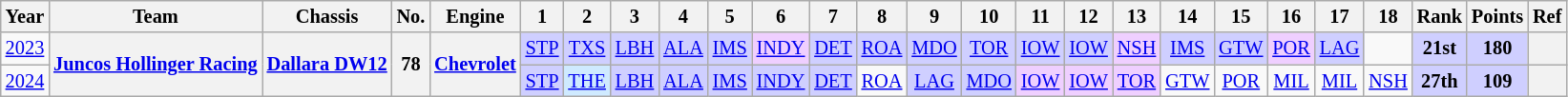<table class="wikitable" style="text-align:center; font-size:85%">
<tr>
<th>Year</th>
<th>Team</th>
<th>Chassis</th>
<th>No.</th>
<th>Engine</th>
<th>1</th>
<th>2</th>
<th>3</th>
<th>4</th>
<th>5</th>
<th>6</th>
<th>7</th>
<th>8</th>
<th>9</th>
<th>10</th>
<th>11</th>
<th>12</th>
<th>13</th>
<th>14</th>
<th>15</th>
<th>16</th>
<th>17</th>
<th>18</th>
<th>Rank</th>
<th>Points</th>
<th>Ref</th>
</tr>
<tr>
<td><a href='#'>2023</a></td>
<th rowspan=2 nowrap><a href='#'>Juncos Hollinger Racing</a></th>
<th rowspan=2 nowrap><a href='#'>Dallara DW12</a></th>
<th rowspan=2>78</th>
<th rowspan=2><a href='#'>Chevrolet</a></th>
<td style="background:#CFCFFF;"><a href='#'>STP</a><br></td>
<td style="background:#CFCFFF;"><a href='#'>TXS</a><br></td>
<td style="background:#CFCFFF;"><a href='#'>LBH</a><br></td>
<td style="background:#CFCFFF;"><a href='#'>ALA</a><br></td>
<td style="background:#CFCFFF;"><a href='#'>IMS</a><br></td>
<td style="background:#EFCFFF;"><a href='#'>INDY</a><br></td>
<td style="background:#CFCFFF;"><a href='#'>DET</a><br></td>
<td style="background:#CFCFFF;"><a href='#'>ROA</a><br></td>
<td style="background:#CFCFFF;"><a href='#'>MDO</a><br></td>
<td style="background:#CFCFFF;"><a href='#'>TOR</a><br></td>
<td style="background:#CFCFFF;"><a href='#'>IOW</a><br></td>
<td style="background:#CFCFFF;"><a href='#'>IOW</a><br></td>
<td style="background:#EFCFFF;"><a href='#'>NSH</a><br></td>
<td style="background:#CFCFFF;"><a href='#'>IMS</a><br></td>
<td style="background:#CFCFFF;"><a href='#'>GTW</a><br></td>
<td style="background:#EFCFFF;"><a href='#'>POR</a><br></td>
<td style="background:#CFCFFF;"><a href='#'>LAG</a><br></td>
<td></td>
<th style="background:#CFCFFF;">21st</th>
<th style="background:#CFCFFF;">180</th>
<th></th>
</tr>
<tr>
<td><a href='#'>2024</a></td>
<td style="background:#CFCFFF;"><a href='#'>STP</a><br></td>
<td style="background:#CFEAFF;"><a href='#'>THE</a><br></td>
<td style="background:#CFCFFF;"><a href='#'>LBH</a><br></td>
<td style="background:#CFCFFF;"><a href='#'>ALA</a><br></td>
<td style="background:#CFCFFF;"><a href='#'>IMS</a><br></td>
<td style="background:#CFCFFF;"><a href='#'>INDY</a><br></td>
<td style="background:#CFCFFF;"><a href='#'>DET</a><br></td>
<td><a href='#'>ROA</a></td>
<td style="background:#CFCFFF;"><a href='#'>LAG</a><br></td>
<td style="background:#CFCFFF;"><a href='#'>MDO</a><br></td>
<td style="background:#EFCFFF;"><a href='#'>IOW</a><br></td>
<td style="background:#EFCFFF;"><a href='#'>IOW</a><br></td>
<td style="background:#EFCFFF;"><a href='#'>TOR</a><br></td>
<td><a href='#'>GTW</a></td>
<td><a href='#'>POR</a></td>
<td><a href='#'>MIL</a></td>
<td><a href='#'>MIL</a></td>
<td><a href='#'>NSH</a></td>
<th style="background:#CFCFFF;">27th</th>
<th style="background:#CFCFFF;">109</th>
<th></th>
</tr>
</table>
